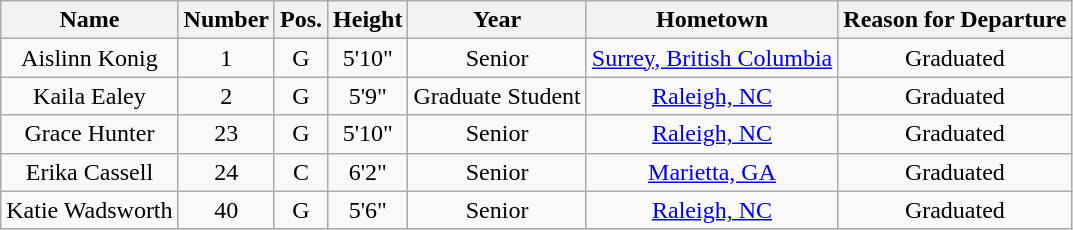<table class="wikitable sortable" border="1" style="text-align: center;">
<tr>
<th>Name</th>
<th>Number</th>
<th>Pos.</th>
<th>Height</th>
<th>Year</th>
<th>Hometown</th>
<th class="unsortable">Reason for Departure</th>
</tr>
<tr>
<td>Aislinn Konig</td>
<td>1</td>
<td>G</td>
<td>5'10"</td>
<td>Senior</td>
<td><a href='#'>Surrey, British Columbia</a></td>
<td>Graduated</td>
</tr>
<tr>
<td>Kaila Ealey</td>
<td>2</td>
<td>G</td>
<td>5'9"</td>
<td>Graduate Student</td>
<td><a href='#'>Raleigh, NC</a></td>
<td>Graduated</td>
</tr>
<tr>
<td>Grace Hunter</td>
<td>23</td>
<td>G</td>
<td>5'10"</td>
<td> Senior</td>
<td><a href='#'>Raleigh, NC</a></td>
<td>Graduated</td>
</tr>
<tr>
<td>Erika Cassell</td>
<td>24</td>
<td>C</td>
<td>6'2"</td>
<td>Senior</td>
<td><a href='#'>Marietta, GA</a></td>
<td>Graduated</td>
</tr>
<tr>
<td>Katie Wadsworth</td>
<td>40</td>
<td>G</td>
<td>5'6"</td>
<td>Senior</td>
<td><a href='#'>Raleigh, NC</a></td>
<td>Graduated</td>
</tr>
</table>
